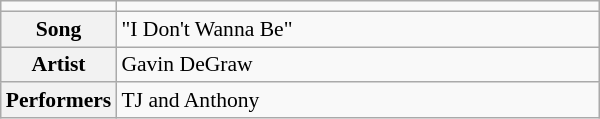<table class="wikitable" style="font-size: 90%" width=400px>
<tr>
<td></td>
</tr>
<tr>
<th width=10%>Song</th>
<td>"I Don't Wanna Be"</td>
</tr>
<tr>
<th width=10%>Artist</th>
<td>Gavin DeGraw</td>
</tr>
<tr>
<th width=10%>Performers</th>
<td>TJ and Anthony</td>
</tr>
</table>
